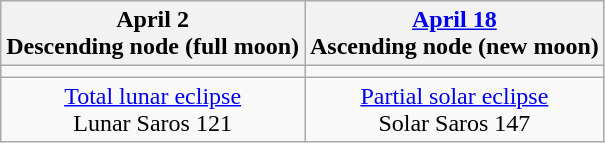<table class="wikitable">
<tr>
<th>April 2<br>Descending node (full moon)</th>
<th><a href='#'>April 18</a><br>Ascending node (new moon)</th>
</tr>
<tr>
<td></td>
<td></td>
</tr>
<tr align=center>
<td><a href='#'>Total lunar eclipse</a><br>Lunar Saros 121</td>
<td><a href='#'>Partial solar eclipse</a><br>Solar Saros 147</td>
</tr>
</table>
